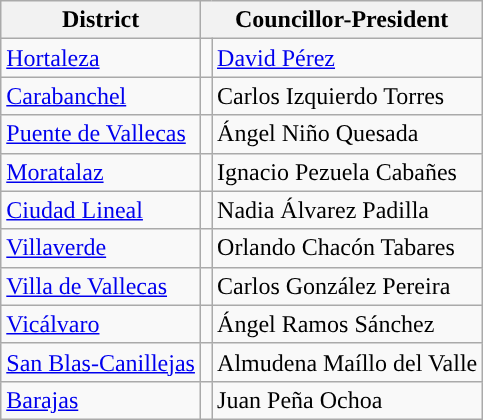<table class="wikitable" align="center" style="display: inline-table;">
<tr>
<th>District</th>
<th colspan = "2">Councillor-President</th>
</tr>
<tr>
<td><a href='#'>Hortaleza</a></td>
<td></td>
<td><a href='#'>David Pérez</a></td>
</tr>
<tr>
<td><a href='#'>Carabanchel</a></td>
<td></td>
<td>Carlos Izquierdo Torres</td>
</tr>
<tr>
<td><a href='#'>Puente de Vallecas</a></td>
<td></td>
<td>Ángel Niño Quesada</td>
</tr>
<tr>
<td><a href='#'>Moratalaz</a></td>
<td></td>
<td>Ignacio Pezuela Cabañes</td>
</tr>
<tr>
<td><a href='#'>Ciudad Lineal</a></td>
<td></td>
<td>Nadia Álvarez Padilla</td>
</tr>
<tr>
<td><a href='#'>Villaverde</a></td>
<td></td>
<td>Orlando Chacón Tabares</td>
</tr>
<tr>
<td><a href='#'>Villa de Vallecas</a></td>
<td></td>
<td>Carlos González Pereira</td>
</tr>
<tr>
<td><a href='#'>Vicálvaro</a></td>
<td></td>
<td>Ángel Ramos Sánchez</td>
</tr>
<tr>
<td><a href='#'>San Blas-Canillejas</a></td>
<td></td>
<td>Almudena Maíllo del Valle</td>
</tr>
<tr>
<td><a href='#'>Barajas</a></td>
<td></td>
<td>Juan Peña Ochoa</td>
</tr>
</table>
